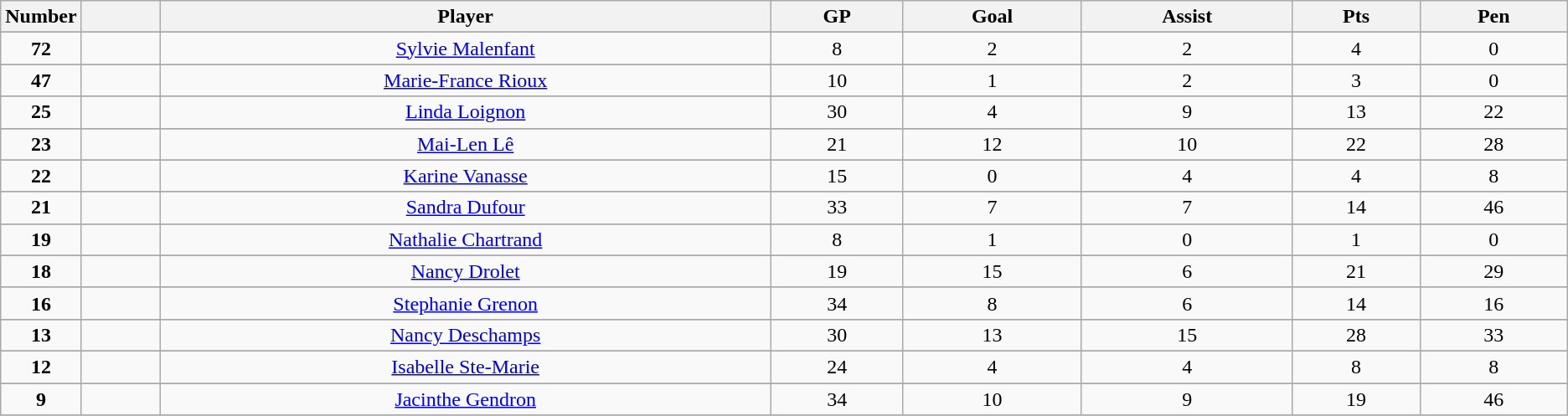<table class="wikitable" style="text-align:center">
<tr>
<th width=5%>Number</th>
<th width=5%></th>
<th !width=10%>Player</th>
<th !width=5%>GP</th>
<th !width=5%>Goal</th>
<th !width=5%>Assist</th>
<th !width=5%>Pts</th>
<th !width=5%>Pen</th>
</tr>
<tr>
</tr>
<tr>
<td><strong>72</strong></td>
<td></td>
<td><a href='#'>Sylvie Malenfant</a></td>
<td>8</td>
<td>2</td>
<td>2</td>
<td>4</td>
<td>0</td>
</tr>
<tr>
</tr>
<tr>
<td><strong>47</strong></td>
<td></td>
<td><a href='#'>Marie-France Rioux</a></td>
<td>10</td>
<td>1</td>
<td>2</td>
<td>3</td>
<td>0</td>
</tr>
<tr>
</tr>
<tr>
<td><strong>25</strong></td>
<td></td>
<td><a href='#'>Linda Loignon</a></td>
<td>30</td>
<td>4</td>
<td>9</td>
<td>13</td>
<td>22</td>
</tr>
<tr>
</tr>
<tr>
<td><strong>23</strong></td>
<td></td>
<td><a href='#'>Mai-Len Lê</a></td>
<td>21</td>
<td>12</td>
<td>10</td>
<td>22</td>
<td>28</td>
</tr>
<tr>
</tr>
<tr>
<td><strong>22</strong></td>
<td></td>
<td><a href='#'>Karine Vanasse</a></td>
<td>15</td>
<td>0</td>
<td>4</td>
<td>4</td>
<td>8</td>
</tr>
<tr>
</tr>
<tr>
<td><strong>21</strong></td>
<td></td>
<td><a href='#'>Sandra Dufour</a></td>
<td>33</td>
<td>7</td>
<td>7</td>
<td>14</td>
<td>46</td>
</tr>
<tr>
</tr>
<tr>
<td><strong>19</strong></td>
<td></td>
<td><a href='#'>Nathalie Chartrand</a></td>
<td>8</td>
<td>1</td>
<td>0</td>
<td>1</td>
<td>0</td>
</tr>
<tr>
</tr>
<tr>
<td><strong>18</strong></td>
<td></td>
<td><a href='#'>Nancy Drolet</a></td>
<td>19</td>
<td>15</td>
<td>6</td>
<td>21</td>
<td>29</td>
</tr>
<tr>
</tr>
<tr>
<td><strong>16</strong></td>
<td></td>
<td><a href='#'>Stephanie Grenon</a></td>
<td>34</td>
<td>8</td>
<td>6</td>
<td>14</td>
<td>16</td>
</tr>
<tr>
</tr>
<tr>
<td><strong>13</strong></td>
<td></td>
<td><a href='#'>Nancy Deschamps</a></td>
<td>30</td>
<td>13</td>
<td>15</td>
<td>28</td>
<td>33</td>
</tr>
<tr>
</tr>
<tr>
<td><strong>12</strong></td>
<td></td>
<td><a href='#'>Isabelle Ste-Marie</a></td>
<td>24</td>
<td>4</td>
<td>4</td>
<td>8</td>
<td>8</td>
</tr>
<tr>
</tr>
<tr>
<td><strong>9</strong></td>
<td></td>
<td><a href='#'>Jacinthe Gendron</a></td>
<td>34</td>
<td>10</td>
<td>9</td>
<td>19</td>
<td>46</td>
</tr>
<tr>
</tr>
</table>
